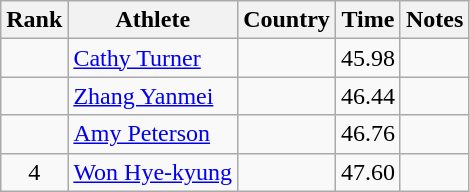<table class="wikitable" style="text-align:center">
<tr>
<th>Rank</th>
<th>Athlete</th>
<th>Country</th>
<th>Time</th>
<th>Notes</th>
</tr>
<tr>
<td></td>
<td align=left><a href='#'>Cathy Turner</a></td>
<td align=left></td>
<td>45.98</td>
<td></td>
</tr>
<tr>
<td></td>
<td align=left><a href='#'>Zhang Yanmei</a></td>
<td align=left></td>
<td>46.44</td>
<td></td>
</tr>
<tr>
<td></td>
<td align=left><a href='#'>Amy Peterson</a></td>
<td align=left></td>
<td>46.76</td>
<td></td>
</tr>
<tr>
<td>4</td>
<td align=left><a href='#'>Won Hye-kyung</a></td>
<td align=left></td>
<td>47.60</td>
<td></td>
</tr>
</table>
